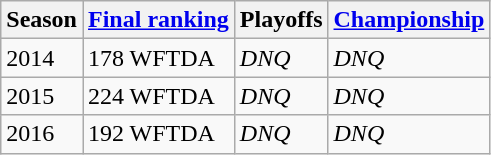<table class="wikitable sortable">
<tr>
<th>Season</th>
<th><a href='#'>Final ranking</a></th>
<th>Playoffs</th>
<th><a href='#'>Championship</a></th>
</tr>
<tr>
<td>2014</td>
<td>178 WFTDA</td>
<td><em>DNQ</em></td>
<td><em>DNQ</em></td>
</tr>
<tr>
<td>2015</td>
<td>224 WFTDA</td>
<td><em>DNQ</em></td>
<td><em>DNQ</em></td>
</tr>
<tr>
<td>2016</td>
<td>192 WFTDA</td>
<td><em>DNQ</em></td>
<td><em>DNQ</em></td>
</tr>
</table>
